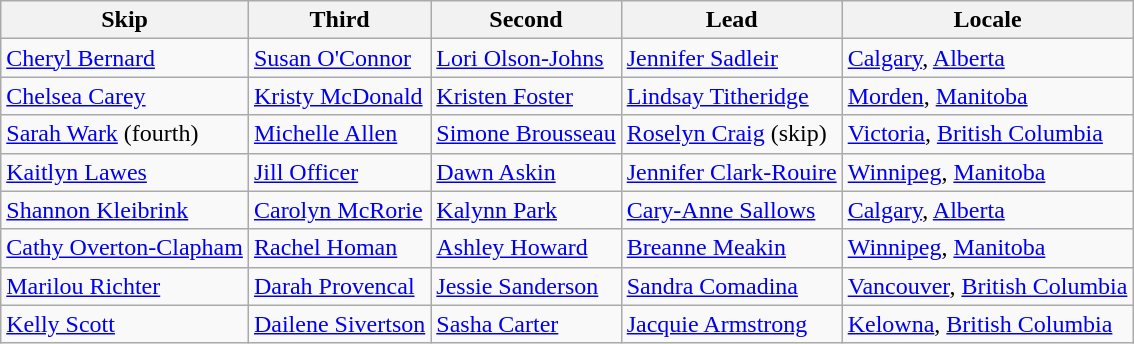<table class="wikitable">
<tr>
<th>Skip</th>
<th>Third</th>
<th>Second</th>
<th>Lead</th>
<th>Locale</th>
</tr>
<tr>
<td><a href='#'>Cheryl Bernard</a></td>
<td><a href='#'>Susan O'Connor</a></td>
<td><a href='#'>Lori Olson-Johns</a></td>
<td><a href='#'>Jennifer Sadleir</a></td>
<td> <a href='#'>Calgary</a>, <a href='#'>Alberta</a></td>
</tr>
<tr>
<td><a href='#'>Chelsea Carey</a></td>
<td><a href='#'>Kristy McDonald</a></td>
<td><a href='#'>Kristen Foster</a></td>
<td><a href='#'>Lindsay Titheridge</a></td>
<td> <a href='#'>Morden</a>, <a href='#'>Manitoba</a></td>
</tr>
<tr>
<td><a href='#'>Sarah Wark</a> (fourth)</td>
<td><a href='#'>Michelle Allen</a></td>
<td><a href='#'>Simone Brousseau</a></td>
<td><a href='#'>Roselyn Craig</a> (skip)</td>
<td> <a href='#'>Victoria</a>, <a href='#'>British Columbia</a></td>
</tr>
<tr>
<td><a href='#'>Kaitlyn Lawes</a></td>
<td><a href='#'>Jill Officer</a></td>
<td><a href='#'>Dawn Askin</a></td>
<td><a href='#'>Jennifer Clark-Rouire</a></td>
<td> <a href='#'>Winnipeg</a>, <a href='#'>Manitoba</a></td>
</tr>
<tr>
<td><a href='#'>Shannon Kleibrink</a></td>
<td><a href='#'>Carolyn McRorie</a></td>
<td><a href='#'>Kalynn Park</a></td>
<td><a href='#'>Cary-Anne Sallows</a></td>
<td> <a href='#'>Calgary</a>, <a href='#'>Alberta</a></td>
</tr>
<tr>
<td><a href='#'>Cathy Overton-Clapham</a></td>
<td><a href='#'>Rachel Homan</a></td>
<td><a href='#'>Ashley Howard</a></td>
<td><a href='#'>Breanne Meakin</a></td>
<td> <a href='#'>Winnipeg</a>, <a href='#'>Manitoba</a></td>
</tr>
<tr>
<td><a href='#'>Marilou Richter</a></td>
<td><a href='#'>Darah Provencal</a></td>
<td><a href='#'>Jessie Sanderson</a></td>
<td><a href='#'>Sandra Comadina</a></td>
<td> <a href='#'>Vancouver</a>, <a href='#'>British Columbia</a></td>
</tr>
<tr>
<td><a href='#'>Kelly Scott</a></td>
<td><a href='#'>Dailene Sivertson</a></td>
<td><a href='#'>Sasha Carter</a></td>
<td><a href='#'>Jacquie Armstrong</a></td>
<td> <a href='#'>Kelowna</a>, <a href='#'>British Columbia</a></td>
</tr>
</table>
